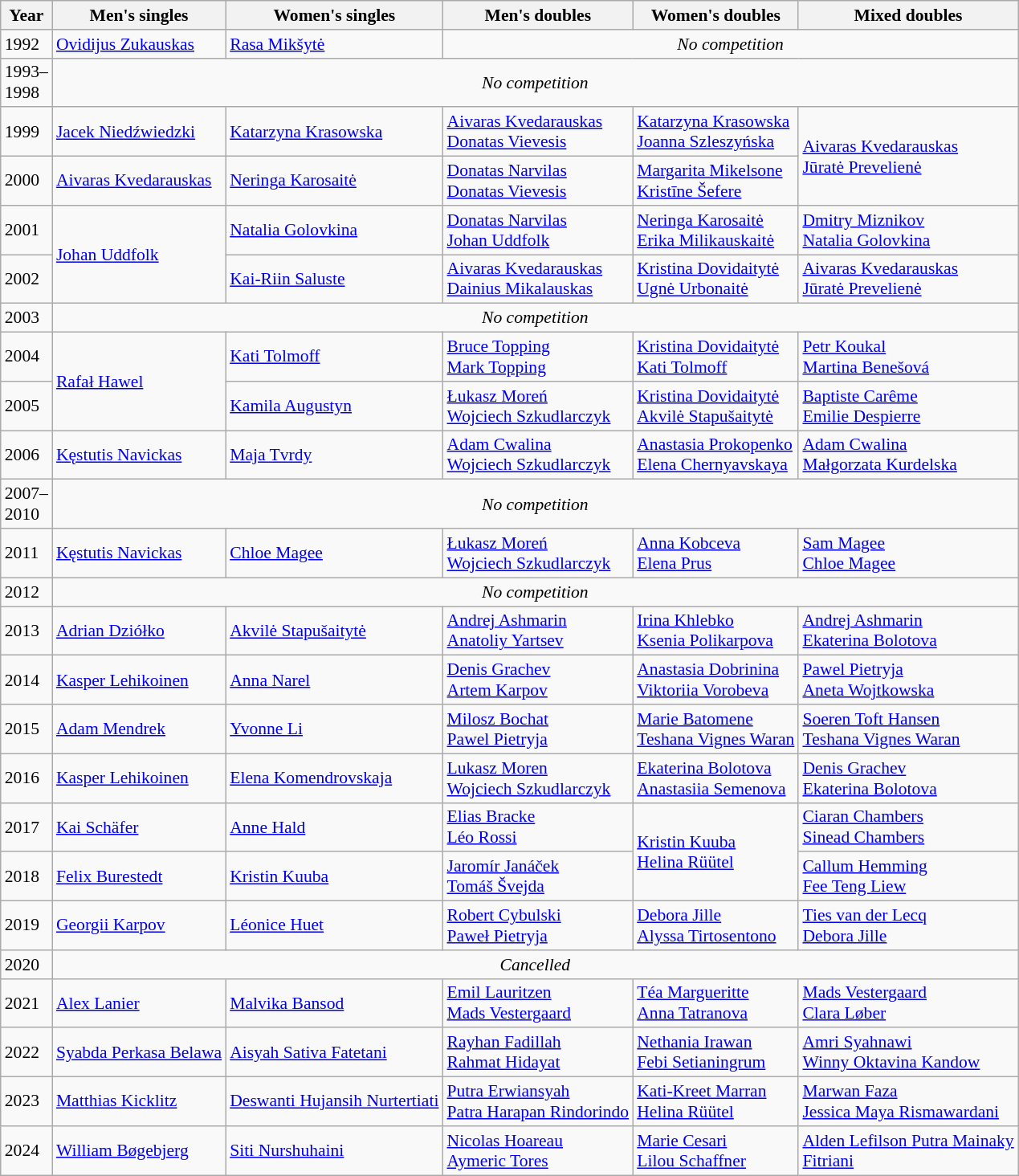<table class=wikitable style="font-size:90%;">
<tr>
<th>Year</th>
<th>Men's singles</th>
<th>Women's singles</th>
<th>Men's doubles</th>
<th>Women's doubles</th>
<th>Mixed doubles</th>
</tr>
<tr>
<td>1992</td>
<td> <a href='#'>Ovidijus Zukauskas</a></td>
<td> <a href='#'>Rasa Mikšytė</a></td>
<td colspan=3 align=center><em>No competition</em></td>
</tr>
<tr>
<td>1993–<br>1998</td>
<td colspan=5 align=center><em>No competition</em></td>
</tr>
<tr>
<td>1999</td>
<td> <a href='#'>Jacek Niedźwiedzki</a></td>
<td> <a href='#'>Katarzyna Krasowska</a></td>
<td> <a href='#'>Aivaras Kvedarauskas</a><br> <a href='#'>Donatas Vievesis</a></td>
<td> <a href='#'>Katarzyna Krasowska</a><br> <a href='#'>Joanna Szleszyńska</a></td>
<td rowspan=2> <a href='#'>Aivaras Kvedarauskas</a><br> <a href='#'>Jūratė Prevelienė</a></td>
</tr>
<tr>
<td>2000</td>
<td> <a href='#'>Aivaras Kvedarauskas</a></td>
<td> <a href='#'>Neringa Karosaitė</a></td>
<td> <a href='#'>Donatas Narvilas</a> <br> <a href='#'>Donatas Vievesis</a></td>
<td> <a href='#'>Margarita Mikelsone</a><br> <a href='#'>Kristīne Šefere</a></td>
</tr>
<tr>
<td>2001</td>
<td rowspan=2> <a href='#'>Johan Uddfolk</a></td>
<td> <a href='#'>Natalia Golovkina</a></td>
<td> <a href='#'>Donatas Narvilas</a> <br> <a href='#'>Johan Uddfolk</a></td>
<td> <a href='#'>Neringa Karosaitė</a><br> <a href='#'>Erika Milikauskaitė</a></td>
<td> <a href='#'>Dmitry Miznikov</a><br> <a href='#'>Natalia Golovkina</a></td>
</tr>
<tr>
<td>2002</td>
<td> <a href='#'>Kai-Riin Saluste</a></td>
<td> <a href='#'>Aivaras Kvedarauskas</a><br> <a href='#'>Dainius Mikalauskas</a></td>
<td> <a href='#'>Kristina Dovidaitytė</a><br> <a href='#'>Ugnė Urbonaitė</a></td>
<td> <a href='#'>Aivaras Kvedarauskas</a><br> <a href='#'>Jūratė Prevelienė</a></td>
</tr>
<tr>
<td>2003</td>
<td colspan=5 align=center><em>No competition</em></td>
</tr>
<tr>
<td>2004</td>
<td rowspan=2> <a href='#'>Rafał Hawel</a></td>
<td> <a href='#'>Kati Tolmoff</a></td>
<td> <a href='#'>Bruce Topping</a><br> <a href='#'>Mark Topping</a></td>
<td> <a href='#'>Kristina Dovidaitytė</a> <br> <a href='#'>Kati Tolmoff</a></td>
<td> <a href='#'>Petr Koukal</a><br> <a href='#'>Martina Benešová</a></td>
</tr>
<tr>
<td>2005</td>
<td> <a href='#'>Kamila Augustyn</a></td>
<td> <a href='#'>Łukasz Moreń</a><br> <a href='#'>Wojciech Szkudlarczyk</a></td>
<td> <a href='#'>Kristina Dovidaitytė</a><br> <a href='#'>Akvilė Stapušaitytė</a></td>
<td> <a href='#'>Baptiste Carême</a><br> <a href='#'>Emilie Despierre</a></td>
</tr>
<tr>
<td>2006</td>
<td> <a href='#'>Kęstutis Navickas</a></td>
<td> <a href='#'>Maja Tvrdy</a></td>
<td> <a href='#'>Adam Cwalina</a><br> <a href='#'>Wojciech Szkudlarczyk</a></td>
<td> <a href='#'>Anastasia Prokopenko</a><br> <a href='#'>Elena Chernyavskaya</a></td>
<td> <a href='#'>Adam Cwalina</a><br> <a href='#'>Małgorzata Kurdelska</a></td>
</tr>
<tr>
<td>2007–<br>2010</td>
<td colspan=5 align=center><em>No competition</em></td>
</tr>
<tr>
<td>2011</td>
<td> <a href='#'>Kęstutis Navickas</a></td>
<td> <a href='#'>Chloe Magee</a></td>
<td> <a href='#'>Łukasz Moreń</a><br> <a href='#'>Wojciech Szkudlarczyk</a></td>
<td> <a href='#'>Anna Kobceva</a><br> <a href='#'>Elena Prus</a></td>
<td> <a href='#'>Sam Magee</a><br> <a href='#'>Chloe Magee</a></td>
</tr>
<tr>
<td>2012</td>
<td colspan=5 align=center><em>No competition</em></td>
</tr>
<tr>
<td>2013</td>
<td> <a href='#'>Adrian Dziółko</a></td>
<td> <a href='#'>Akvilė Stapušaitytė</a></td>
<td> <a href='#'>Andrej Ashmarin</a><br> <a href='#'>Anatoliy Yartsev</a></td>
<td> <a href='#'>Irina Khlebko</a><br> <a href='#'>Ksenia Polikarpova</a></td>
<td> <a href='#'>Andrej Ashmarin</a><br> <a href='#'>Ekaterina Bolotova</a></td>
</tr>
<tr>
<td>2014</td>
<td> <a href='#'>Kasper Lehikoinen</a></td>
<td> <a href='#'>Anna Narel</a></td>
<td> <a href='#'>Denis Grachev</a><br> <a href='#'>Artem Karpov</a></td>
<td> <a href='#'>Anastasia Dobrinina</a><br> <a href='#'>Viktoriia Vorobeva</a></td>
<td> <a href='#'>Pawel Pietryja</a><br> <a href='#'>Aneta Wojtkowska</a></td>
</tr>
<tr>
<td>2015</td>
<td> <a href='#'>Adam Mendrek</a></td>
<td> <a href='#'>Yvonne Li</a></td>
<td> <a href='#'>Milosz Bochat</a><br> <a href='#'>Pawel Pietryja</a></td>
<td> <a href='#'>Marie Batomene</a><br> <a href='#'>Teshana Vignes Waran</a></td>
<td> <a href='#'>Soeren Toft Hansen</a><br> <a href='#'>Teshana Vignes Waran</a></td>
</tr>
<tr>
<td>2016</td>
<td> <a href='#'>Kasper Lehikoinen</a></td>
<td> <a href='#'>Elena Komendrovskaja</a></td>
<td> <a href='#'>Lukasz Moren</a><br> <a href='#'>Wojciech Szkudlarczyk</a></td>
<td> <a href='#'>Ekaterina Bolotova</a><br> <a href='#'>Anastasiia Semenova</a></td>
<td> <a href='#'>Denis Grachev</a><br> <a href='#'>Ekaterina Bolotova</a></td>
</tr>
<tr>
<td>2017</td>
<td> <a href='#'>Kai Schäfer</a></td>
<td> <a href='#'>Anne Hald</a></td>
<td> <a href='#'>Elias Bracke</a><br> <a href='#'>Léo Rossi</a></td>
<td rowspan=2> <a href='#'>Kristin Kuuba</a><br> <a href='#'>Helina Rüütel</a></td>
<td> <a href='#'>Ciaran Chambers</a><br> <a href='#'>Sinead Chambers</a></td>
</tr>
<tr>
<td>2018</td>
<td> <a href='#'>Felix Burestedt</a></td>
<td> <a href='#'>Kristin Kuuba</a></td>
<td> <a href='#'>Jaromír Janáček</a><br> <a href='#'>Tomáš Švejda</a></td>
<td> <a href='#'>Callum Hemming</a><br> <a href='#'>Fee Teng Liew</a></td>
</tr>
<tr>
<td>2019</td>
<td> <a href='#'>Georgii Karpov</a></td>
<td> <a href='#'>Léonice Huet</a></td>
<td> <a href='#'>Robert Cybulski</a><br> <a href='#'>Paweł Pietryja</a></td>
<td> <a href='#'>Debora Jille</a><br> <a href='#'>Alyssa Tirtosentono</a></td>
<td> <a href='#'>Ties van der Lecq</a><br> <a href='#'>Debora Jille</a></td>
</tr>
<tr>
<td>2020</td>
<td colspan="5" align="center"><em>Cancelled</em></td>
</tr>
<tr>
<td>2021</td>
<td> <a href='#'>Alex Lanier</a></td>
<td> <a href='#'>Malvika Bansod</a></td>
<td> <a href='#'>Emil Lauritzen</a><br> <a href='#'>Mads Vestergaard</a></td>
<td> <a href='#'>Téa Margueritte</a><br> <a href='#'>Anna Tatranova</a></td>
<td> <a href='#'>Mads Vestergaard</a><br> <a href='#'>Clara Løber</a></td>
</tr>
<tr>
<td>2022</td>
<td> <a href='#'>Syabda Perkasa Belawa</a></td>
<td> <a href='#'>Aisyah Sativa Fatetani</a></td>
<td> <a href='#'>Rayhan Fadillah</a><br> <a href='#'>Rahmat Hidayat</a></td>
<td> <a href='#'>Nethania Irawan</a><br> <a href='#'>Febi Setianingrum</a></td>
<td> <a href='#'>Amri Syahnawi</a><br> <a href='#'>Winny Oktavina Kandow</a></td>
</tr>
<tr>
<td>2023</td>
<td> <a href='#'>Matthias Kicklitz</a></td>
<td> <a href='#'>Deswanti Hujansih Nurtertiati</a></td>
<td> <a href='#'>Putra Erwiansyah</a><br> <a href='#'>Patra Harapan Rindorindo</a></td>
<td> <a href='#'>Kati-Kreet Marran</a> <br> <a href='#'>Helina Rüütel</a></td>
<td> <a href='#'>Marwan Faza</a> <br> <a href='#'>Jessica Maya Rismawardani</a></td>
</tr>
<tr>
<td>2024</td>
<td> <a href='#'>William Bøgebjerg</a></td>
<td> <a href='#'>Siti Nurshuhaini</a></td>
<td> <a href='#'>Nicolas Hoareau</a><br> <a href='#'>Aymeric Tores</a></td>
<td> <a href='#'>Marie Cesari</a><br> <a href='#'>Lilou Schaffner</a></td>
<td> <a href='#'>Alden Lefilson Putra Mainaky</a><br> <a href='#'>Fitriani</a></td>
</tr>
</table>
